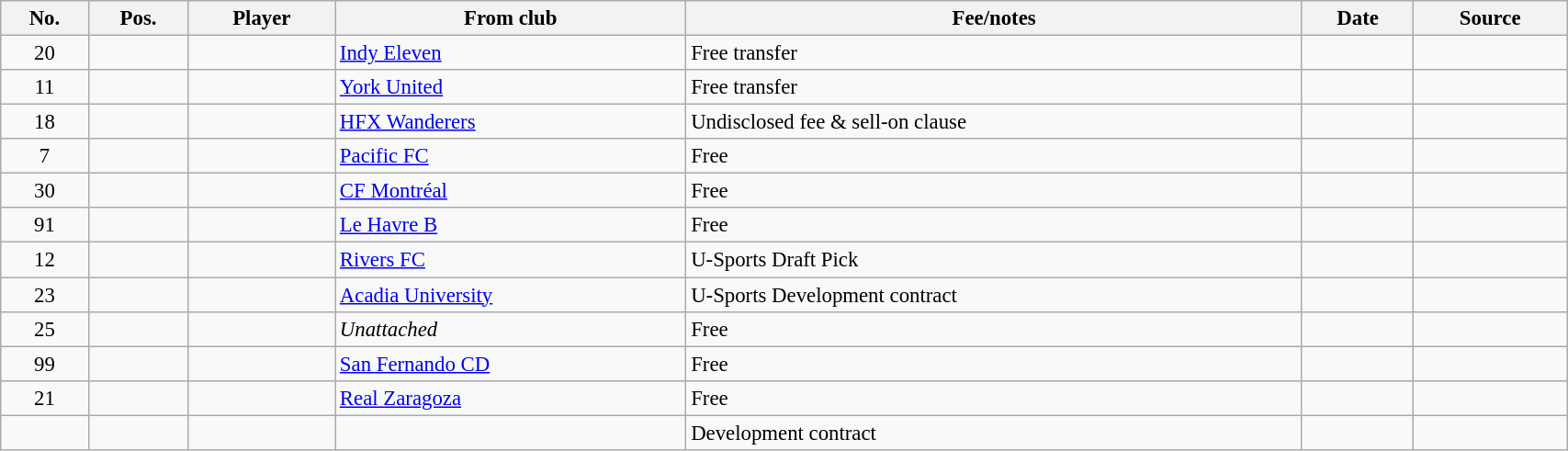<table class="wikitable sortable" style="width:90%; font-size:95%;">
<tr>
<th>No.</th>
<th>Pos.</th>
<th>Player</th>
<th>From club</th>
<th>Fee/notes</th>
<th>Date</th>
<th>Source</th>
</tr>
<tr>
<td align=center>20</td>
<td align=center></td>
<td></td>
<td> <a href='#'>Indy Eleven</a></td>
<td>Free transfer</td>
<td></td>
<td></td>
</tr>
<tr>
<td align=center>11</td>
<td align=center></td>
<td></td>
<td> <a href='#'>York United</a></td>
<td>Free transfer</td>
<td></td>
<td></td>
</tr>
<tr>
<td align=center>18</td>
<td align=center></td>
<td></td>
<td> <a href='#'>HFX Wanderers</a></td>
<td>Undisclosed fee & sell-on clause</td>
<td></td>
<td></td>
</tr>
<tr>
<td align=center>7</td>
<td align=center></td>
<td></td>
<td> <a href='#'>Pacific FC</a></td>
<td>Free</td>
<td></td>
<td></td>
</tr>
<tr>
<td align=center>30</td>
<td align=center></td>
<td></td>
<td> <a href='#'>CF Montréal</a></td>
<td>Free</td>
<td></td>
<td></td>
</tr>
<tr>
<td align=center>91</td>
<td align=center></td>
<td></td>
<td> <a href='#'>Le Havre B</a></td>
<td>Free</td>
<td></td>
<td></td>
</tr>
<tr>
<td align=center>12</td>
<td align=center></td>
<td></td>
<td> <a href='#'>Rivers FC</a></td>
<td>U-Sports Draft Pick</td>
<td></td>
<td></td>
</tr>
<tr>
<td align=center>23</td>
<td align=center></td>
<td></td>
<td> <a href='#'>Acadia University</a></td>
<td>U-Sports Development contract</td>
<td></td>
<td></td>
</tr>
<tr>
<td align=center>25</td>
<td align=center></td>
<td></td>
<td><em>Unattached</em></td>
<td>Free</td>
<td></td>
<td></td>
</tr>
<tr>
<td align=center>99</td>
<td align=center></td>
<td></td>
<td> <a href='#'>San Fernando CD</a></td>
<td>Free</td>
<td></td>
<td></td>
</tr>
<tr>
<td align=center>21</td>
<td align=center></td>
<td></td>
<td> <a href='#'>Real Zaragoza</a></td>
<td>Free</td>
<td></td>
<td></td>
</tr>
<tr>
<td align=center></td>
<td align=center></td>
<td></td>
<td></td>
<td>Development contract</td>
<td></td>
<td></td>
</tr>
</table>
